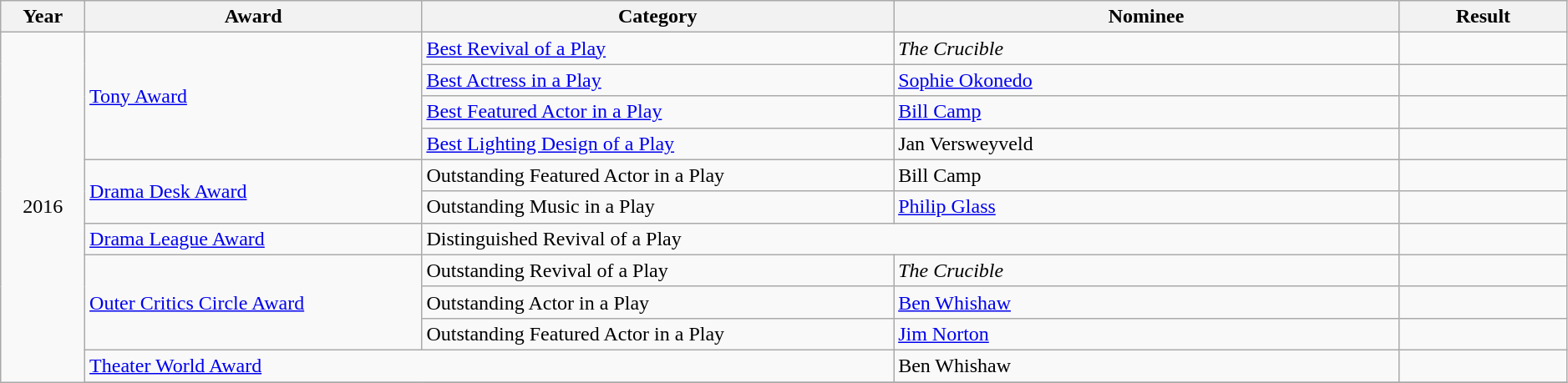<table class="wikitable unsortable" style="width: 99%;">
<tr>
<th scope="col" style="width:5%;">Year</th>
<th scope="col" style="width:20%;">Award</th>
<th scope="col" style="width:28%;">Category</th>
<th scope="col" style="width:30%;">Nominee</th>
<th scope="col" style="width:10%;">Result</th>
</tr>
<tr>
<td align="center", rowspan=14>2016</td>
<td rowspan=4><a href='#'>Tony Award</a></td>
<td><a href='#'>Best Revival of a Play</a></td>
<td><em>The Crucible</em></td>
<td></td>
</tr>
<tr>
<td><a href='#'>Best Actress in a Play</a></td>
<td><a href='#'>Sophie Okonedo</a></td>
<td></td>
</tr>
<tr>
<td><a href='#'>Best Featured Actor in a Play</a></td>
<td><a href='#'>Bill Camp</a></td>
<td></td>
</tr>
<tr>
<td><a href='#'>Best Lighting Design of a Play</a></td>
<td>Jan Versweyveld</td>
<td></td>
</tr>
<tr>
<td rowspan=2><a href='#'>Drama Desk Award</a></td>
<td>Outstanding Featured Actor in a Play</td>
<td>Bill Camp</td>
<td></td>
</tr>
<tr>
<td>Outstanding Music in a Play</td>
<td><a href='#'>Philip Glass</a></td>
<td></td>
</tr>
<tr>
<td><a href='#'>Drama League Award</a></td>
<td colspan=2>Distinguished Revival of a Play</td>
<td></td>
</tr>
<tr>
<td rowspan=3><a href='#'>Outer Critics Circle Award</a></td>
<td>Outstanding Revival of a Play</td>
<td><em>The Crucible</em></td>
<td></td>
</tr>
<tr>
<td>Outstanding Actor in a Play</td>
<td><a href='#'>Ben Whishaw</a></td>
<td></td>
</tr>
<tr>
<td>Outstanding Featured Actor in a Play</td>
<td><a href='#'>Jim Norton</a></td>
<td></td>
</tr>
<tr>
<td colspan=2><a href='#'>Theater World Award</a></td>
<td>Ben Whishaw</td>
<td></td>
</tr>
<tr>
</tr>
</table>
